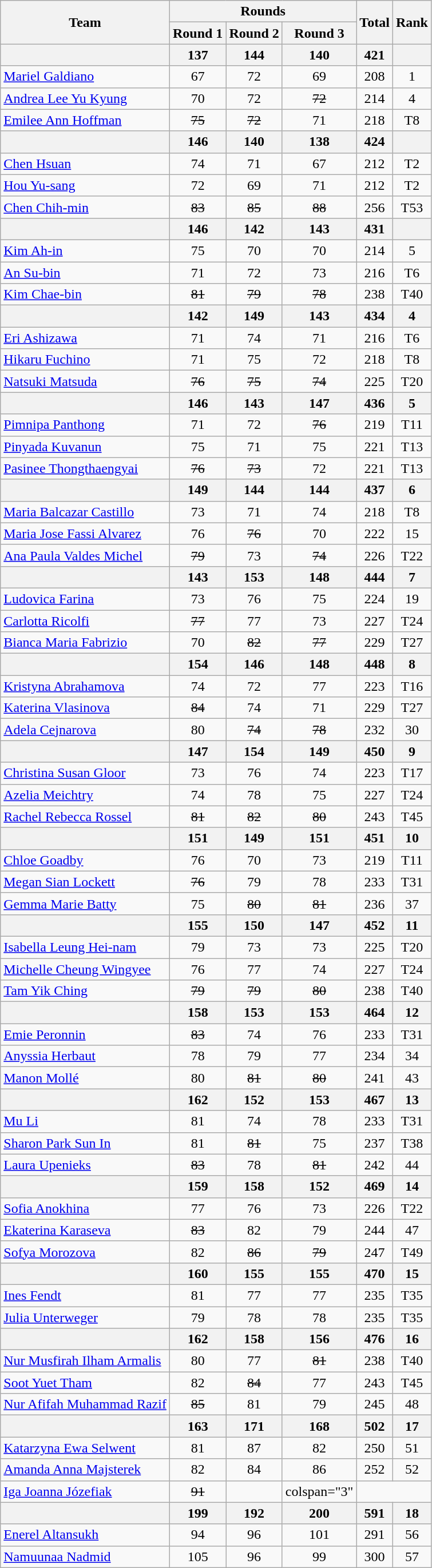<table class="wikitable" style="text-align:center">
<tr>
<th rowspan="2">Team</th>
<th colspan="3">Rounds</th>
<th rowspan="2">Total</th>
<th rowspan="2">Rank</th>
</tr>
<tr>
<th>Round 1</th>
<th>Round 2</th>
<th>Round 3</th>
</tr>
<tr>
<th></th>
<th>137</th>
<th>144</th>
<th>140</th>
<th>421</th>
<th></th>
</tr>
<tr>
<td align="left"><a href='#'>Mariel Galdiano</a></td>
<td>67</td>
<td>72</td>
<td>69</td>
<td>208</td>
<td>1</td>
</tr>
<tr>
<td align="left"><a href='#'>Andrea Lee Yu Kyung</a></td>
<td>70</td>
<td>72</td>
<td><s>72</s></td>
<td>214</td>
<td>4</td>
</tr>
<tr>
<td align="left"><a href='#'>Emilee Ann Hoffman</a></td>
<td><s>75</s></td>
<td><s>72</s></td>
<td>71</td>
<td>218</td>
<td>T8</td>
</tr>
<tr>
<th></th>
<th>146</th>
<th>140</th>
<th>138</th>
<th>424</th>
<th></th>
</tr>
<tr>
<td align="left"><a href='#'>Chen Hsuan</a></td>
<td>74</td>
<td>71</td>
<td>67</td>
<td>212</td>
<td>T2</td>
</tr>
<tr>
<td align="left"><a href='#'>Hou Yu-sang</a></td>
<td>72</td>
<td>69</td>
<td>71</td>
<td>212</td>
<td>T2</td>
</tr>
<tr>
<td align="left"><a href='#'>Chen Chih-min</a></td>
<td><s>83</s></td>
<td><s>85</s></td>
<td><s>88</s></td>
<td>256</td>
<td>T53</td>
</tr>
<tr>
<th></th>
<th>146</th>
<th>142</th>
<th>143</th>
<th>431</th>
<th></th>
</tr>
<tr>
<td align="left"><a href='#'>Kim Ah-in</a></td>
<td>75</td>
<td>70</td>
<td>70</td>
<td>214</td>
<td>5</td>
</tr>
<tr>
<td align="left"><a href='#'>An Su-bin</a></td>
<td>71</td>
<td>72</td>
<td>73</td>
<td>216</td>
<td>T6</td>
</tr>
<tr>
<td align="left"><a href='#'>Kim Chae-bin</a></td>
<td><s>81</s></td>
<td><s>79</s></td>
<td><s>78</s></td>
<td>238</td>
<td>T40</td>
</tr>
<tr>
<th></th>
<th>142</th>
<th>149</th>
<th>143</th>
<th>434</th>
<th>4</th>
</tr>
<tr>
<td align="left"><a href='#'>Eri Ashizawa</a></td>
<td>71</td>
<td>74</td>
<td>71</td>
<td>216</td>
<td>T6</td>
</tr>
<tr>
<td align="left"><a href='#'>Hikaru Fuchino</a></td>
<td>71</td>
<td>75</td>
<td>72</td>
<td>218</td>
<td>T8</td>
</tr>
<tr>
<td align="left"><a href='#'>Natsuki Matsuda</a></td>
<td><s>76</s></td>
<td><s>75</s></td>
<td><s>74</s></td>
<td>225</td>
<td>T20</td>
</tr>
<tr>
<th></th>
<th>146</th>
<th>143</th>
<th>147</th>
<th>436</th>
<th>5</th>
</tr>
<tr>
<td align="left"><a href='#'>Pimnipa Panthong</a></td>
<td>71</td>
<td>72</td>
<td><s>76</s></td>
<td>219</td>
<td>T11</td>
</tr>
<tr>
<td align="left"><a href='#'>Pinyada Kuvanun</a></td>
<td>75</td>
<td>71</td>
<td>75</td>
<td>221</td>
<td>T13</td>
</tr>
<tr>
<td align="left"><a href='#'>Pasinee Thongthaengyai</a></td>
<td><s>76</s></td>
<td><s>73</s></td>
<td>72</td>
<td>221</td>
<td>T13</td>
</tr>
<tr>
<th></th>
<th>149</th>
<th>144</th>
<th>144</th>
<th>437</th>
<th>6</th>
</tr>
<tr>
<td align="left"><a href='#'>Maria Balcazar Castillo</a></td>
<td>73</td>
<td>71</td>
<td>74</td>
<td>218</td>
<td>T8</td>
</tr>
<tr>
<td align="left"><a href='#'>Maria Jose Fassi Alvarez</a></td>
<td>76</td>
<td><s>76</s></td>
<td>70</td>
<td>222</td>
<td>15</td>
</tr>
<tr>
<td align="left"><a href='#'>Ana Paula Valdes Michel</a></td>
<td><s>79</s></td>
<td>73</td>
<td><s>74</s></td>
<td>226</td>
<td>T22</td>
</tr>
<tr>
<th></th>
<th>143</th>
<th>153</th>
<th>148</th>
<th>444</th>
<th>7</th>
</tr>
<tr>
<td align="left"><a href='#'>Ludovica Farina</a></td>
<td>73</td>
<td>76</td>
<td>75</td>
<td>224</td>
<td>19</td>
</tr>
<tr>
<td align="left"><a href='#'>Carlotta Ricolfi</a></td>
<td><s>77</s></td>
<td>77</td>
<td>73</td>
<td>227</td>
<td>T24</td>
</tr>
<tr>
<td align="left"><a href='#'>Bianca Maria Fabrizio</a></td>
<td>70</td>
<td><s>82</s></td>
<td><s>77</s></td>
<td>229</td>
<td>T27</td>
</tr>
<tr>
<th></th>
<th>154</th>
<th>146</th>
<th>148</th>
<th>448</th>
<th>8</th>
</tr>
<tr>
<td align="left"><a href='#'>Kristyna Abrahamova</a></td>
<td>74</td>
<td>72</td>
<td>77</td>
<td>223</td>
<td>T16</td>
</tr>
<tr>
<td align="left"><a href='#'>Katerina Vlasinova</a></td>
<td><s>84</s></td>
<td>74</td>
<td>71</td>
<td>229</td>
<td>T27</td>
</tr>
<tr>
<td align="left"><a href='#'>Adela Cejnarova</a></td>
<td>80</td>
<td><s>74</s></td>
<td><s>78</s></td>
<td>232</td>
<td>30</td>
</tr>
<tr>
<th></th>
<th>147</th>
<th>154</th>
<th>149</th>
<th>450</th>
<th>9</th>
</tr>
<tr>
<td align="left"><a href='#'>Christina Susan Gloor</a></td>
<td>73</td>
<td>76</td>
<td>74</td>
<td>223</td>
<td>T17</td>
</tr>
<tr>
<td align="left"><a href='#'>Azelia Meichtry</a></td>
<td>74</td>
<td>78</td>
<td>75</td>
<td>227</td>
<td>T24</td>
</tr>
<tr>
<td align="left"><a href='#'>Rachel Rebecca Rossel</a></td>
<td><s>81</s></td>
<td><s>82</s></td>
<td><s>80</s></td>
<td>243</td>
<td>T45</td>
</tr>
<tr>
<th></th>
<th>151</th>
<th>149</th>
<th>151</th>
<th>451</th>
<th>10</th>
</tr>
<tr>
<td align="left"><a href='#'>Chloe Goadby</a></td>
<td>76</td>
<td>70</td>
<td>73</td>
<td>219</td>
<td>T11</td>
</tr>
<tr>
<td align="left"><a href='#'>Megan Sian Lockett</a></td>
<td><s>76</s></td>
<td>79</td>
<td>78</td>
<td>233</td>
<td>T31</td>
</tr>
<tr>
<td align="left"><a href='#'>Gemma Marie Batty</a></td>
<td>75</td>
<td><s>80</s></td>
<td><s>81</s></td>
<td>236</td>
<td>37</td>
</tr>
<tr>
<th></th>
<th>155</th>
<th>150</th>
<th>147</th>
<th>452</th>
<th>11</th>
</tr>
<tr>
<td align="left"><a href='#'>Isabella Leung Hei-nam</a></td>
<td>79</td>
<td>73</td>
<td>73</td>
<td>225</td>
<td>T20</td>
</tr>
<tr>
<td align="left"><a href='#'>Michelle Cheung Wingyee</a></td>
<td>76</td>
<td>77</td>
<td>74</td>
<td>227</td>
<td>T24</td>
</tr>
<tr>
<td align="left"><a href='#'>Tam Yik Ching</a></td>
<td><s>79</s></td>
<td><s>79</s></td>
<td><s>80</s></td>
<td>238</td>
<td>T40</td>
</tr>
<tr>
<th></th>
<th>158</th>
<th>153</th>
<th>153</th>
<th>464</th>
<th>12</th>
</tr>
<tr>
<td align="left"><a href='#'>Emie Peronnin</a></td>
<td><s>83</s></td>
<td>74</td>
<td>76</td>
<td>233</td>
<td>T31</td>
</tr>
<tr>
<td align="left"><a href='#'>Anyssia Herbaut</a></td>
<td>78</td>
<td>79</td>
<td>77</td>
<td>234</td>
<td>34</td>
</tr>
<tr>
<td align="left"><a href='#'>Manon Mollé</a></td>
<td>80</td>
<td><s>81</s></td>
<td><s>80</s></td>
<td>241</td>
<td>43</td>
</tr>
<tr>
<th></th>
<th>162</th>
<th>152</th>
<th>153</th>
<th>467</th>
<th>13</th>
</tr>
<tr>
<td align="left"><a href='#'>Mu Li</a></td>
<td>81</td>
<td>74</td>
<td>78</td>
<td>233</td>
<td>T31</td>
</tr>
<tr>
<td align="left"><a href='#'>Sharon Park Sun In</a></td>
<td>81</td>
<td><s>81</s></td>
<td>75</td>
<td>237</td>
<td>T38</td>
</tr>
<tr>
<td align="left"><a href='#'>Laura Upenieks</a></td>
<td><s>83</s></td>
<td>78</td>
<td><s>81</s></td>
<td>242</td>
<td>44</td>
</tr>
<tr>
<th></th>
<th>159</th>
<th>158</th>
<th>152</th>
<th>469</th>
<th>14</th>
</tr>
<tr>
<td align="left"><a href='#'>Sofia Anokhina</a></td>
<td>77</td>
<td>76</td>
<td>73</td>
<td>226</td>
<td>T22</td>
</tr>
<tr>
<td align="left"><a href='#'>Ekaterina Karaseva</a></td>
<td><s>83</s></td>
<td>82</td>
<td>79</td>
<td>244</td>
<td>47</td>
</tr>
<tr>
<td align="left"><a href='#'>Sofya Morozova</a></td>
<td>82</td>
<td><s>86</s></td>
<td><s>79</s></td>
<td>247</td>
<td>T49</td>
</tr>
<tr>
<th></th>
<th>160</th>
<th>155</th>
<th>155</th>
<th>470</th>
<th>15</th>
</tr>
<tr>
<td align="left"><a href='#'>Ines Fendt</a></td>
<td>81</td>
<td>77</td>
<td>77</td>
<td>235</td>
<td>T35</td>
</tr>
<tr>
<td align="left"><a href='#'>Julia Unterweger</a></td>
<td>79</td>
<td>78</td>
<td>78</td>
<td>235</td>
<td>T35</td>
</tr>
<tr>
<th></th>
<th>162</th>
<th>158</th>
<th>156</th>
<th>476</th>
<th>16</th>
</tr>
<tr>
<td align="left"><a href='#'>Nur Musfirah Ilham Armalis</a></td>
<td>80</td>
<td>77</td>
<td><s>81</s></td>
<td>238</td>
<td>T40</td>
</tr>
<tr>
<td align="left"><a href='#'>Soot Yuet Tham</a></td>
<td>82</td>
<td><s>84</s></td>
<td>77</td>
<td>243</td>
<td>T45</td>
</tr>
<tr>
<td align="left"><a href='#'>Nur Afifah Muhammad Razif</a></td>
<td><s>85</s></td>
<td>81</td>
<td>79</td>
<td>245</td>
<td>48</td>
</tr>
<tr>
<th></th>
<th>163</th>
<th>171</th>
<th>168</th>
<th>502</th>
<th>17</th>
</tr>
<tr>
<td align="left"><a href='#'>Katarzyna Ewa Selwent</a></td>
<td>81</td>
<td>87</td>
<td>82</td>
<td>250</td>
<td>51</td>
</tr>
<tr>
<td align="left"><a href='#'>Amanda Anna Majsterek</a></td>
<td>82</td>
<td>84</td>
<td>86</td>
<td>252</td>
<td>52</td>
</tr>
<tr>
<td align="left"><a href='#'>Iga Joanna Józefiak</a></td>
<td><s>91</s></td>
<td><strong></strong></td>
<td>colspan="3" </td>
</tr>
<tr>
<th></th>
<th>199</th>
<th>192</th>
<th>200</th>
<th>591</th>
<th>18</th>
</tr>
<tr>
<td align="left"><a href='#'>Enerel Altansukh</a></td>
<td>94</td>
<td>96</td>
<td>101</td>
<td>291</td>
<td>56</td>
</tr>
<tr>
<td align="left"><a href='#'>Namuunaa Nadmid</a></td>
<td>105</td>
<td>96</td>
<td>99</td>
<td>300</td>
<td>57</td>
</tr>
</table>
